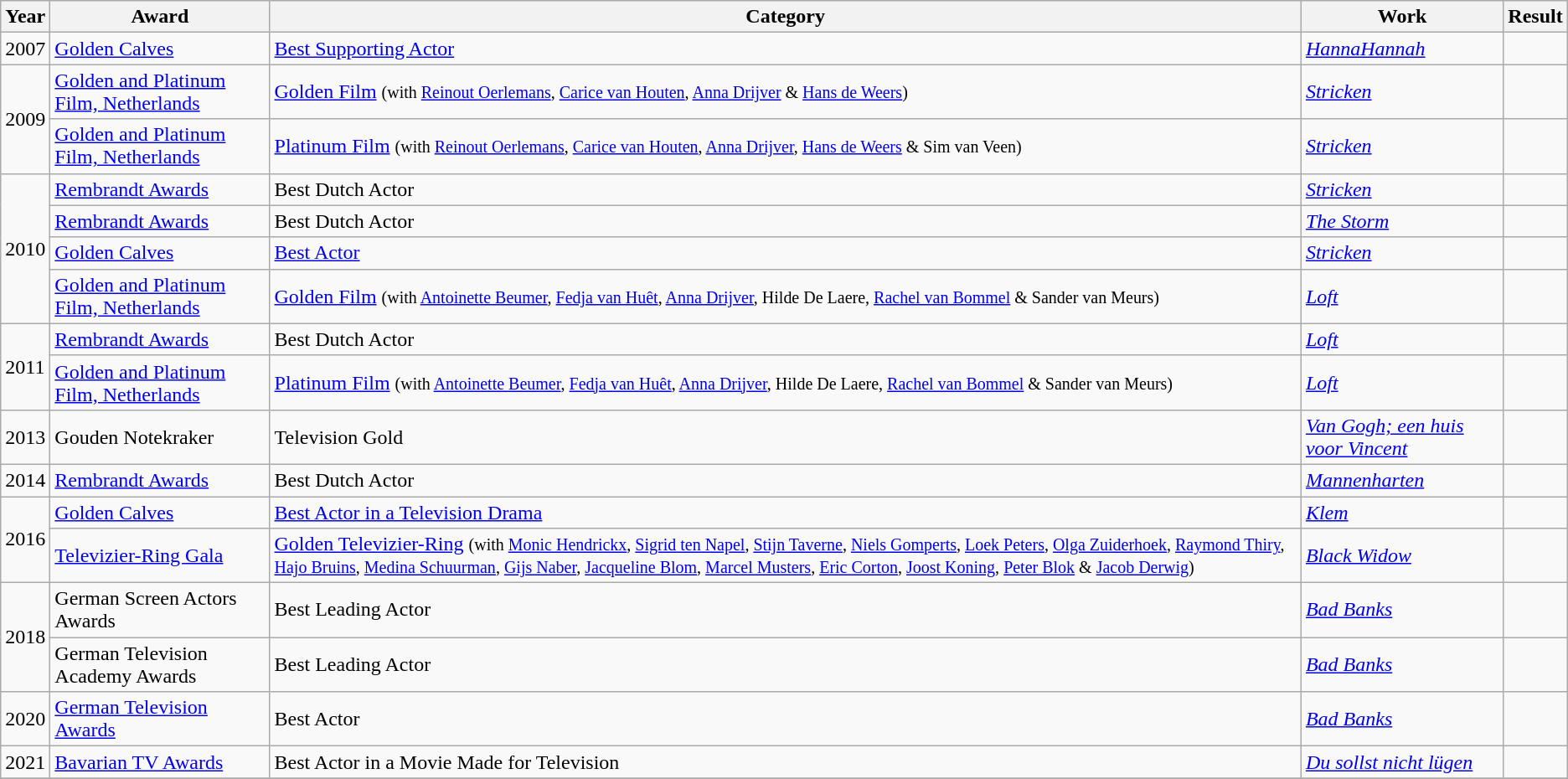<table class="wikitable">
<tr>
<th>Year</th>
<th>Award</th>
<th>Category</th>
<th>Work</th>
<th>Result</th>
</tr>
<tr>
<td>2007</td>
<td><a href='#'>Golden Calves</a></td>
<td><a href='#'>Best Supporting Actor</a></td>
<td><em><a href='#'>HannaHannah</a></em></td>
<td></td>
</tr>
<tr>
<td rowspan="2">2009</td>
<td><a href='#'>Golden and Platinum Film, Netherlands</a></td>
<td><a href='#'>Golden Film</a> <small>(with <a href='#'>Reinout Oerlemans</a>, <a href='#'>Carice van Houten</a>, <a href='#'>Anna Drijver</a> & <a href='#'>Hans de Weers</a>)</small></td>
<td><em><a href='#'>Stricken</a></em></td>
<td></td>
</tr>
<tr>
<td><a href='#'>Golden and Platinum Film, Netherlands</a></td>
<td><a href='#'>Platinum Film</a> <small>(with <a href='#'>Reinout Oerlemans</a>, <a href='#'>Carice van Houten</a>, <a href='#'>Anna Drijver</a>, <a href='#'>Hans de Weers</a> & Sim van Veen)</small></td>
<td><em><a href='#'>Stricken</a></em></td>
<td></td>
</tr>
<tr>
<td rowspan="4">2010</td>
<td><a href='#'>Rembrandt Awards</a></td>
<td>Best Dutch Actor</td>
<td><em><a href='#'>Stricken</a></em></td>
<td></td>
</tr>
<tr>
<td><a href='#'>Rembrandt Awards</a></td>
<td>Best Dutch Actor</td>
<td><em><a href='#'>The Storm</a></em></td>
<td></td>
</tr>
<tr>
<td><a href='#'>Golden Calves</a></td>
<td><a href='#'>Best Actor</a></td>
<td><em><a href='#'>Stricken</a></em></td>
<td></td>
</tr>
<tr>
<td><a href='#'>Golden and Platinum Film, Netherlands</a></td>
<td><a href='#'>Golden Film</a> <small>(with <a href='#'>Antoinette Beumer</a>, <a href='#'>Fedja van Huêt</a>, <a href='#'>Anna Drijver</a>, Hilde De Laere, <a href='#'>Rachel van Bommel</a> & Sander van Meurs)</small></td>
<td><em><a href='#'>Loft</a></em></td>
<td></td>
</tr>
<tr>
<td rowspan="2">2011</td>
<td><a href='#'>Rembrandt Awards</a></td>
<td>Best Dutch Actor</td>
<td><em><a href='#'>Loft</a></em></td>
<td></td>
</tr>
<tr>
<td><a href='#'>Golden and Platinum Film, Netherlands</a></td>
<td><a href='#'>Platinum Film</a> <small>(with <a href='#'>Antoinette Beumer</a>, <a href='#'>Fedja van Huêt</a>, <a href='#'>Anna Drijver</a>, Hilde De Laere, <a href='#'>Rachel van Bommel</a> & Sander van Meurs)</small></td>
<td><em><a href='#'>Loft</a></em></td>
<td></td>
</tr>
<tr>
<td>2013</td>
<td>Gouden Notekraker</td>
<td>Television Gold</td>
<td><em><a href='#'>Van Gogh; een huis voor Vincent</a></em></td>
<td></td>
</tr>
<tr>
<td>2014</td>
<td><a href='#'>Rembrandt Awards</a></td>
<td>Best Dutch Actor</td>
<td><em><a href='#'>Mannenharten</a></em></td>
<td></td>
</tr>
<tr>
<td rowspan="2">2016</td>
<td><a href='#'>Golden Calves</a></td>
<td><a href='#'>Best Actor in a Television Drama</a></td>
<td><em><a href='#'>Klem</a></em></td>
<td></td>
</tr>
<tr>
<td><a href='#'>Televizier-Ring Gala</a></td>
<td><a href='#'>Golden Televizier-Ring</a> <small>(with <a href='#'>Monic Hendrickx</a>, <a href='#'>Sigrid ten Napel</a>, <a href='#'>Stijn Taverne</a>, <a href='#'>Niels Gomperts</a>, <a href='#'>Loek Peters</a>, <a href='#'>Olga Zuiderhoek</a>, <a href='#'>Raymond Thiry</a>, <a href='#'>Hajo Bruins</a>, <a href='#'>Medina Schuurman</a>, <a href='#'>Gijs Naber</a>, <a href='#'>Jacqueline Blom</a>, <a href='#'>Marcel Musters</a>, <a href='#'>Eric Corton</a>, <a href='#'>Joost Koning</a>, <a href='#'>Peter Blok</a> & <a href='#'>Jacob Derwig</a>)</small></td>
<td><em><a href='#'>Black Widow</a></em></td>
<td></td>
</tr>
<tr>
<td rowspan="2">2018</td>
<td>German Screen Actors Awards</td>
<td>Best Leading Actor</td>
<td><em><a href='#'>Bad Banks</a></em></td>
<td></td>
</tr>
<tr>
<td>German Television Academy Awards</td>
<td>Best Leading Actor</td>
<td><em><a href='#'>Bad Banks</a></em></td>
<td></td>
</tr>
<tr>
<td>2020</td>
<td><a href='#'>German Television Awards</a></td>
<td>Best Actor</td>
<td><em><a href='#'>Bad Banks</a></em></td>
<td></td>
</tr>
<tr>
<td>2021</td>
<td><a href='#'>Bavarian TV Awards</a></td>
<td>Best Actor in a Movie Made for Television</td>
<td><em><a href='#'>Du sollst nicht lügen</a></em></td>
<td></td>
</tr>
<tr>
</tr>
</table>
